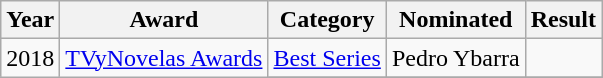<table class="wikitable plainrowheaders">
<tr>
<th scope="col">Year</th>
<th scope="col">Award</th>
<th scope="col">Category</th>
<th scope="col">Nominated</th>
<th scope="col">Result</th>
</tr>
<tr>
<td rowspan="3">2018</td>
<td rowspan="3"><a href='#'>TVyNovelas Awards</a></td>
<td><a href='#'>Best Series</a></td>
<td>Pedro Ybarra</td>
<td></td>
</tr>
<tr>
</tr>
</table>
